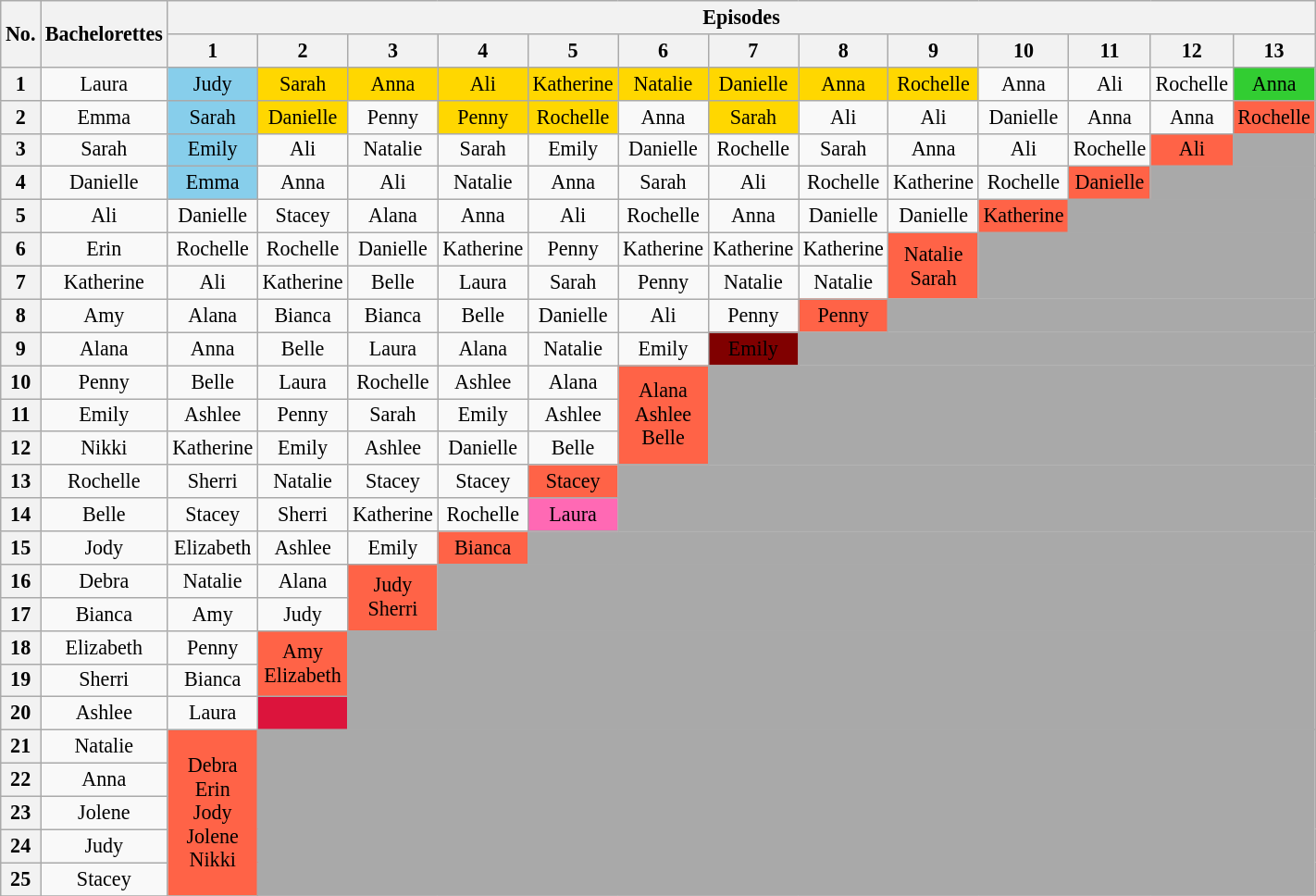<table class="wikitable" style="text-align:center; font-size:92%">
<tr>
<th rowspan=2>No.</th>
<th rowspan=2>Bachelorettes</th>
<th colspan=13>Episodes</th>
</tr>
<tr>
<th>1</th>
<th>2</th>
<th>3</th>
<th>4</th>
<th>5</th>
<th>6</th>
<th>7</th>
<th>8</th>
<th>9</th>
<th>10</th>
<th>11</th>
<th>12</th>
<th>13</th>
</tr>
<tr>
<th>1</th>
<td>Laura</td>
<td style="background:skyblue;">Judy</td>
<td style="background:gold;">Sarah</td>
<td style="background:gold;">Anna</td>
<td style="background:gold;">Ali</td>
<td style="background:gold;">Katherine</td>
<td style="background:gold;">Natalie</td>
<td style="background:gold;">Danielle</td>
<td style="background:gold;">Anna</td>
<td style="background:gold;">Rochelle</td>
<td>Anna</td>
<td>Ali</td>
<td>Rochelle</td>
<td bgcolor="limegreen">Anna</td>
</tr>
<tr>
<th>2</th>
<td>Emma</td>
<td style="background:skyblue;">Sarah</td>
<td style="background:gold;">Danielle</td>
<td>Penny</td>
<td style="background:gold;">Penny</td>
<td style="background:gold;">Rochelle</td>
<td>Anna</td>
<td style="background:gold;">Sarah</td>
<td>Ali</td>
<td>Ali</td>
<td>Danielle</td>
<td>Anna</td>
<td>Anna</td>
<td bgcolor="tomato">Rochelle</td>
</tr>
<tr>
<th>3</th>
<td>Sarah</td>
<td style="background:skyblue;">Emily</td>
<td>Ali</td>
<td>Natalie</td>
<td>Sarah</td>
<td>Emily</td>
<td>Danielle</td>
<td>Rochelle</td>
<td>Sarah</td>
<td>Anna</td>
<td>Ali</td>
<td>Rochelle</td>
<td bgcolor="tomato">Ali</td>
<td bgcolor="A9A9A9" colspan="9"></td>
</tr>
<tr>
<th>4</th>
<td>Danielle</td>
<td style="background:skyblue;">Emma</td>
<td>Anna</td>
<td>Ali</td>
<td>Natalie</td>
<td>Anna</td>
<td>Sarah</td>
<td>Ali</td>
<td>Rochelle</td>
<td>Katherine</td>
<td>Rochelle</td>
<td bgcolor="tomato">Danielle</td>
<td bgcolor="A9A9A9" colspan="9"></td>
</tr>
<tr>
<th>5</th>
<td>Ali</td>
<td>Danielle</td>
<td>Stacey</td>
<td>Alana</td>
<td>Anna</td>
<td>Ali</td>
<td>Rochelle</td>
<td>Anna</td>
<td>Danielle</td>
<td>Danielle</td>
<td bgcolor="tomato">Katherine</td>
<td bgcolor="A9A9A9" colspan="9"></td>
</tr>
<tr>
<th>6</th>
<td>Erin</td>
<td>Rochelle</td>
<td>Rochelle</td>
<td>Danielle</td>
<td>Katherine</td>
<td>Penny</td>
<td>Katherine</td>
<td>Katherine</td>
<td>Katherine</td>
<td bgcolor="tomato" rowspan="2">Natalie<br>Sarah</td>
<td bgcolor="A9A9A9" colspan="9" rowspan="2"></td>
</tr>
<tr>
<th>7</th>
<td>Katherine</td>
<td>Ali</td>
<td>Katherine</td>
<td>Belle</td>
<td>Laura</td>
<td>Sarah</td>
<td>Penny</td>
<td>Natalie</td>
<td>Natalie</td>
</tr>
<tr>
<th>8</th>
<td>Amy</td>
<td>Alana</td>
<td>Bianca</td>
<td>Bianca</td>
<td>Belle</td>
<td>Danielle</td>
<td>Ali</td>
<td>Penny</td>
<td bgcolor="tomato">Penny</td>
<td bgcolor="A9A9A9" colspan="9"></td>
</tr>
<tr>
<th>9</th>
<td>Alana</td>
<td>Anna</td>
<td>Belle</td>
<td>Laura</td>
<td>Alana</td>
<td>Natalie</td>
<td>Emily</td>
<td bgcolor="maroon"><span>Emily</span></td>
<td bgcolor="A9A9A9" colspan="9"></td>
</tr>
<tr>
<th>10</th>
<td>Penny</td>
<td>Belle</td>
<td>Laura</td>
<td>Rochelle</td>
<td>Ashlee</td>
<td>Alana</td>
<td bgcolor="tomato" rowspan="3">Alana<br>Ashlee<br>Belle</td>
<td bgcolor="A9A9A9" colspan="9" rowspan="3"></td>
</tr>
<tr>
<th>11</th>
<td>Emily</td>
<td>Ashlee</td>
<td>Penny</td>
<td>Sarah</td>
<td>Emily</td>
<td>Ashlee</td>
</tr>
<tr>
<th>12</th>
<td>Nikki</td>
<td>Katherine</td>
<td>Emily</td>
<td>Ashlee</td>
<td>Danielle</td>
<td>Belle</td>
</tr>
<tr>
<th>13</th>
<td>Rochelle</td>
<td>Sherri</td>
<td>Natalie</td>
<td>Stacey</td>
<td>Stacey</td>
<td bgcolor="tomato">Stacey</td>
<td bgcolor="A9A9A9" colspan="9" rowspan="2"></td>
</tr>
<tr>
<th>14</th>
<td>Belle</td>
<td>Stacey</td>
<td>Sherri</td>
<td>Katherine</td>
<td>Rochelle</td>
<td bgcolor="hotpink">Laura</td>
</tr>
<tr>
<th>15</th>
<td>Jody</td>
<td>Elizabeth</td>
<td>Ashlee</td>
<td>Emily</td>
<td bgcolor="tomato">Bianca</td>
<td bgcolor="A9A9A9" colspan="9"></td>
</tr>
<tr>
<th>16</th>
<td>Debra</td>
<td>Natalie</td>
<td>Alana</td>
<td bgcolor="tomato" rowspan="2">Judy<br>Sherri</td>
<td bgcolor="A9A9A9" colspan="19" rowspan="2"></td>
</tr>
<tr>
<th>17</th>
<td>Bianca</td>
<td>Amy</td>
<td>Judy</td>
</tr>
<tr>
<th>18</th>
<td>Elizabeth</td>
<td>Penny</td>
<td bgcolor="tomato" rowspan="2">Amy<br>Elizabeth</td>
<td bgcolor="A9A9A9" colspan="19" rowspan="3"></td>
</tr>
<tr>
<th>19</th>
<td>Sherri</td>
<td>Bianca</td>
</tr>
<tr>
<th>20</th>
<td>Ashlee</td>
<td>Laura</td>
<td bgcolor="crimson"></td>
</tr>
<tr>
<th>21</th>
<td>Natalie</td>
<td bgcolor="tomato" rowspan="5">Debra<br>Erin<br>Jody<br>Jolene<br>Nikki</td>
<td bgcolor="A9A9A9" colspan="19" rowspan="5"></td>
</tr>
<tr>
<th>22</th>
<td>Anna</td>
</tr>
<tr>
<th>23</th>
<td>Jolene</td>
</tr>
<tr>
<th>24</th>
<td>Judy</td>
</tr>
<tr>
<th>25</th>
<td>Stacey</td>
</tr>
<tr>
</tr>
</table>
